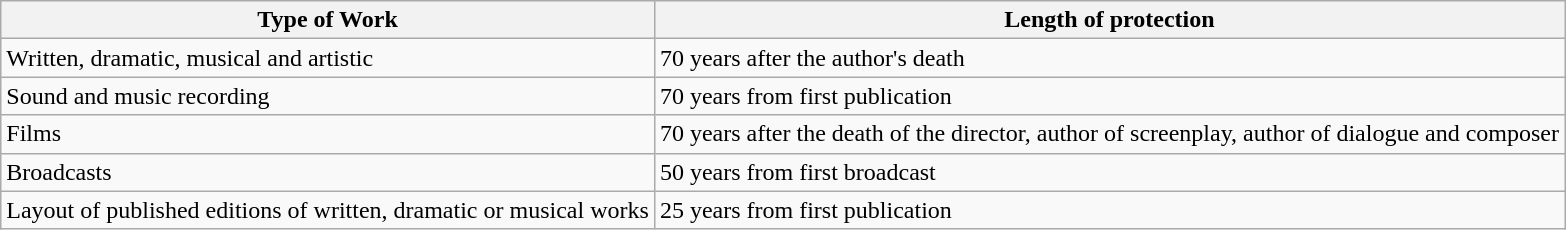<table class="wikitable">
<tr>
<th>Type of Work</th>
<th>Length of protection</th>
</tr>
<tr>
<td>Written, dramatic, musical and artistic</td>
<td>70 years after the author's death</td>
</tr>
<tr>
<td>Sound and music recording</td>
<td>70 years from first publication</td>
</tr>
<tr>
<td>Films</td>
<td>70 years after the death of the director, author of screenplay, author of dialogue and composer</td>
</tr>
<tr>
<td>Broadcasts</td>
<td>50 years from first broadcast</td>
</tr>
<tr>
<td>Layout of published editions of written, dramatic or musical works</td>
<td>25 years from first publication</td>
</tr>
</table>
